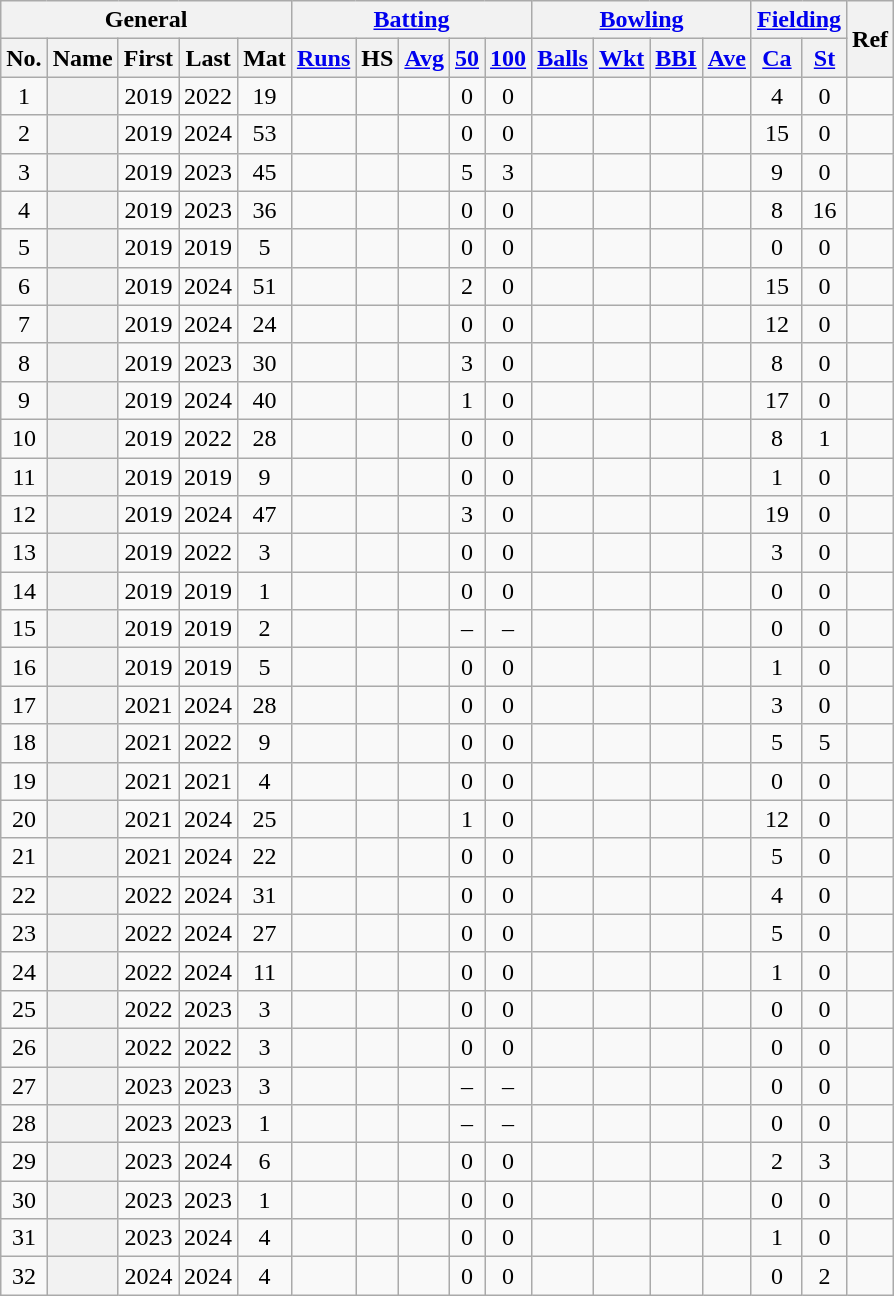<table class="wikitable plainrowheaders sortable">
<tr align="center">
<th scope="col" colspan=5 class="unsortable">General</th>
<th scope="col" colspan=5 class="unsortable"><a href='#'>Batting</a></th>
<th scope="col" colspan=4 class="unsortable"><a href='#'>Bowling</a></th>
<th scope="col" colspan=2 class="unsortable"><a href='#'>Fielding</a></th>
<th scope="col" rowspan=2 class="unsortable">Ref</th>
</tr>
<tr align="center">
<th scope="col">No.</th>
<th scope="col">Name</th>
<th scope="col">First</th>
<th scope="col">Last</th>
<th scope="col">Mat</th>
<th scope="col"><a href='#'>Runs</a></th>
<th scope="col">HS</th>
<th scope="col"><a href='#'>Avg</a></th>
<th scope="col"><a href='#'>50</a></th>
<th scope="col"><a href='#'>100</a></th>
<th scope="col"><a href='#'>Balls</a></th>
<th scope="col"><a href='#'>Wkt</a></th>
<th scope="col"><a href='#'>BBI</a></th>
<th scope="col"><a href='#'>Ave</a></th>
<th scope="col"><a href='#'>Ca</a></th>
<th scope="col"><a href='#'>St</a></th>
</tr>
<tr align="center">
<td>1</td>
<th scope="row"></th>
<td>2019</td>
<td>2022</td>
<td>19</td>
<td></td>
<td></td>
<td></td>
<td>0</td>
<td>0</td>
<td></td>
<td></td>
<td></td>
<td></td>
<td>4</td>
<td>0</td>
<td></td>
</tr>
<tr align="center">
<td>2</td>
<th scope="row"></th>
<td>2019</td>
<td>2024</td>
<td>53</td>
<td></td>
<td></td>
<td></td>
<td>0</td>
<td>0</td>
<td></td>
<td></td>
<td></td>
<td></td>
<td>15</td>
<td>0</td>
<td></td>
</tr>
<tr align="center">
<td>3</td>
<th scope="row"></th>
<td>2019</td>
<td>2023</td>
<td>45</td>
<td></td>
<td></td>
<td></td>
<td>5</td>
<td>3</td>
<td></td>
<td></td>
<td></td>
<td></td>
<td>9</td>
<td>0</td>
<td></td>
</tr>
<tr align="center">
<td>4</td>
<th scope="row"></th>
<td>2019</td>
<td>2023</td>
<td>36</td>
<td></td>
<td></td>
<td></td>
<td>0</td>
<td>0</td>
<td></td>
<td></td>
<td></td>
<td></td>
<td>8</td>
<td>16</td>
<td></td>
</tr>
<tr align="center">
<td>5</td>
<th scope="row"></th>
<td>2019</td>
<td>2019</td>
<td>5</td>
<td></td>
<td></td>
<td></td>
<td>0</td>
<td>0</td>
<td></td>
<td></td>
<td></td>
<td></td>
<td>0</td>
<td>0</td>
<td></td>
</tr>
<tr align="center">
<td>6</td>
<th scope="row"></th>
<td>2019</td>
<td>2024</td>
<td>51</td>
<td></td>
<td></td>
<td></td>
<td>2</td>
<td>0</td>
<td></td>
<td></td>
<td></td>
<td></td>
<td>15</td>
<td>0</td>
<td></td>
</tr>
<tr align="center">
<td>7</td>
<th scope="row"></th>
<td>2019</td>
<td>2024</td>
<td>24</td>
<td></td>
<td></td>
<td></td>
<td>0</td>
<td>0</td>
<td></td>
<td></td>
<td></td>
<td></td>
<td>12</td>
<td>0</td>
<td></td>
</tr>
<tr align="center">
<td>8</td>
<th scope="row"></th>
<td>2019</td>
<td>2023</td>
<td>30</td>
<td></td>
<td></td>
<td></td>
<td>3</td>
<td>0</td>
<td></td>
<td></td>
<td></td>
<td></td>
<td>8</td>
<td>0</td>
<td></td>
</tr>
<tr align="center">
<td>9</td>
<th scope="row"></th>
<td>2019</td>
<td>2024</td>
<td>40</td>
<td></td>
<td></td>
<td></td>
<td>1</td>
<td>0</td>
<td></td>
<td></td>
<td></td>
<td></td>
<td>17</td>
<td>0</td>
<td></td>
</tr>
<tr align="center">
<td>10</td>
<th scope="row"></th>
<td>2019</td>
<td>2022</td>
<td>28</td>
<td></td>
<td></td>
<td></td>
<td>0</td>
<td>0</td>
<td></td>
<td></td>
<td></td>
<td></td>
<td>8</td>
<td>1</td>
<td></td>
</tr>
<tr align="center">
<td>11</td>
<th scope="row"></th>
<td>2019</td>
<td>2019</td>
<td>9</td>
<td></td>
<td></td>
<td></td>
<td>0</td>
<td>0</td>
<td></td>
<td></td>
<td></td>
<td></td>
<td>1</td>
<td>0</td>
<td></td>
</tr>
<tr align="center">
<td>12</td>
<th scope="row"></th>
<td>2019</td>
<td>2024</td>
<td>47</td>
<td></td>
<td></td>
<td></td>
<td>3</td>
<td>0</td>
<td></td>
<td></td>
<td></td>
<td></td>
<td>19</td>
<td>0</td>
<td></td>
</tr>
<tr align="center">
<td>13</td>
<th scope="row"></th>
<td>2019</td>
<td>2022</td>
<td>3</td>
<td></td>
<td></td>
<td></td>
<td>0</td>
<td>0</td>
<td></td>
<td></td>
<td></td>
<td></td>
<td>3</td>
<td>0</td>
<td></td>
</tr>
<tr align="center">
<td>14</td>
<th scope="row"></th>
<td>2019</td>
<td>2019</td>
<td>1</td>
<td></td>
<td></td>
<td></td>
<td>0</td>
<td>0</td>
<td></td>
<td></td>
<td></td>
<td></td>
<td>0</td>
<td>0</td>
<td></td>
</tr>
<tr align="center">
<td>15</td>
<th scope="row"></th>
<td>2019</td>
<td>2019</td>
<td>2</td>
<td></td>
<td></td>
<td></td>
<td>–</td>
<td>–</td>
<td></td>
<td></td>
<td></td>
<td></td>
<td>0</td>
<td>0</td>
<td></td>
</tr>
<tr align="center">
<td>16</td>
<th scope="row"></th>
<td>2019</td>
<td>2019</td>
<td>5</td>
<td></td>
<td></td>
<td></td>
<td>0</td>
<td>0</td>
<td></td>
<td></td>
<td></td>
<td></td>
<td>1</td>
<td>0</td>
<td></td>
</tr>
<tr align="center">
<td>17</td>
<th scope="row"></th>
<td>2021</td>
<td>2024</td>
<td>28</td>
<td></td>
<td></td>
<td></td>
<td>0</td>
<td>0</td>
<td></td>
<td></td>
<td></td>
<td></td>
<td>3</td>
<td>0</td>
<td></td>
</tr>
<tr align="center">
<td>18</td>
<th scope="row"></th>
<td>2021</td>
<td>2022</td>
<td>9</td>
<td></td>
<td></td>
<td></td>
<td>0</td>
<td>0</td>
<td></td>
<td></td>
<td></td>
<td></td>
<td>5</td>
<td>5</td>
<td></td>
</tr>
<tr align="center">
<td>19</td>
<th scope="row"></th>
<td>2021</td>
<td>2021</td>
<td>4</td>
<td></td>
<td></td>
<td></td>
<td>0</td>
<td>0</td>
<td></td>
<td></td>
<td></td>
<td></td>
<td>0</td>
<td>0</td>
<td></td>
</tr>
<tr align="center">
<td>20</td>
<th scope="row"></th>
<td>2021</td>
<td>2024</td>
<td>25</td>
<td></td>
<td></td>
<td></td>
<td>1</td>
<td>0</td>
<td></td>
<td></td>
<td></td>
<td></td>
<td>12</td>
<td>0</td>
<td></td>
</tr>
<tr align="center">
<td>21</td>
<th scope="row"></th>
<td>2021</td>
<td>2024</td>
<td>22</td>
<td></td>
<td></td>
<td></td>
<td>0</td>
<td>0</td>
<td></td>
<td></td>
<td></td>
<td></td>
<td>5</td>
<td>0</td>
<td></td>
</tr>
<tr align="center">
<td>22</td>
<th scope="row"></th>
<td>2022</td>
<td>2024</td>
<td>31</td>
<td></td>
<td></td>
<td></td>
<td>0</td>
<td>0</td>
<td></td>
<td></td>
<td></td>
<td></td>
<td>4</td>
<td>0</td>
<td></td>
</tr>
<tr align="center">
<td>23</td>
<th scope="row"></th>
<td>2022</td>
<td>2024</td>
<td>27</td>
<td></td>
<td></td>
<td></td>
<td>0</td>
<td>0</td>
<td></td>
<td></td>
<td></td>
<td></td>
<td>5</td>
<td>0</td>
<td></td>
</tr>
<tr align="center">
<td>24</td>
<th scope="row"></th>
<td>2022</td>
<td>2024</td>
<td>11</td>
<td></td>
<td></td>
<td></td>
<td>0</td>
<td>0</td>
<td></td>
<td></td>
<td></td>
<td></td>
<td>1</td>
<td>0</td>
<td></td>
</tr>
<tr align="center">
<td>25</td>
<th scope="row"></th>
<td>2022</td>
<td>2023</td>
<td>3</td>
<td></td>
<td></td>
<td></td>
<td>0</td>
<td>0</td>
<td></td>
<td></td>
<td></td>
<td></td>
<td>0</td>
<td>0</td>
<td></td>
</tr>
<tr align="center">
<td>26</td>
<th scope="row"></th>
<td>2022</td>
<td>2022</td>
<td>3</td>
<td></td>
<td></td>
<td></td>
<td>0</td>
<td>0</td>
<td></td>
<td></td>
<td></td>
<td></td>
<td>0</td>
<td>0</td>
<td></td>
</tr>
<tr align="center">
<td>27</td>
<th scope="row"></th>
<td>2023</td>
<td>2023</td>
<td>3</td>
<td></td>
<td></td>
<td></td>
<td>–</td>
<td>–</td>
<td></td>
<td></td>
<td></td>
<td></td>
<td>0</td>
<td>0</td>
<td></td>
</tr>
<tr align="center">
<td>28</td>
<th scope="row"></th>
<td>2023</td>
<td>2023</td>
<td>1</td>
<td></td>
<td></td>
<td></td>
<td>–</td>
<td>–</td>
<td></td>
<td></td>
<td></td>
<td></td>
<td>0</td>
<td>0</td>
<td></td>
</tr>
<tr align="center">
<td>29</td>
<th scope="row"></th>
<td>2023</td>
<td>2024</td>
<td>6</td>
<td></td>
<td></td>
<td></td>
<td>0</td>
<td>0</td>
<td></td>
<td></td>
<td></td>
<td></td>
<td>2</td>
<td>3</td>
<td></td>
</tr>
<tr align="center">
<td>30</td>
<th scope="row"></th>
<td>2023</td>
<td>2023</td>
<td>1</td>
<td></td>
<td></td>
<td></td>
<td>0</td>
<td>0</td>
<td></td>
<td></td>
<td></td>
<td></td>
<td>0</td>
<td>0</td>
<td></td>
</tr>
<tr align="center">
<td>31</td>
<th scope="row"></th>
<td>2023</td>
<td>2024</td>
<td>4</td>
<td></td>
<td></td>
<td></td>
<td>0</td>
<td>0</td>
<td></td>
<td></td>
<td></td>
<td></td>
<td>1</td>
<td>0</td>
<td></td>
</tr>
<tr align="center">
<td>32</td>
<th scope="row"></th>
<td>2024</td>
<td>2024</td>
<td>4</td>
<td></td>
<td></td>
<td></td>
<td>0</td>
<td>0</td>
<td></td>
<td></td>
<td></td>
<td></td>
<td>0</td>
<td>2</td>
<td></td>
</tr>
</table>
